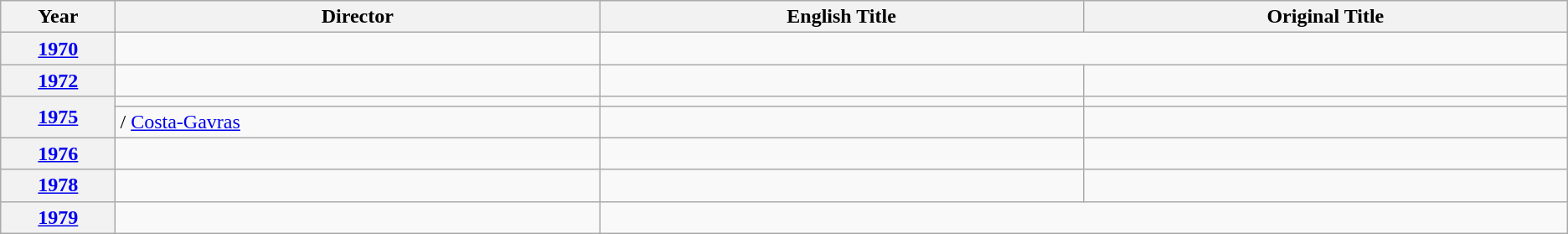<table class="wikitable unsortable">
<tr>
<th scope="col" style="width:2%;">Year</th>
<th scope="col" style="width:10%;">Director</th>
<th scope="col" style="width:10%;">English Title</th>
<th scope="col" style="width:10%;">Original Title</th>
</tr>
<tr>
<th style="text-align:center;"><a href='#'>1970</a></th>
<td> </td>
<td colspan="2"></td>
</tr>
<tr>
<th style="text-align:center;"><a href='#'>1972</a></th>
<td> </td>
<td></td>
<td></td>
</tr>
<tr>
<th rowspan="2" style="text-align:center;"><a href='#'>1975</a></th>
<td> </td>
<td></td>
<td></td>
</tr>
<tr>
<td> /  <a href='#'>Costa-Gavras</a></td>
<td></td>
<td></td>
</tr>
<tr>
<th style="text-align:center;"><a href='#'>1976</a></th>
<td> </td>
<td></td>
<td></td>
</tr>
<tr>
<th style="text-align:center;"><a href='#'>1978</a></th>
<td> </td>
<td></td>
<td></td>
</tr>
<tr>
<th style="text-align:center;"><a href='#'>1979</a></th>
<td> </td>
<td colspan="2"></td>
</tr>
</table>
